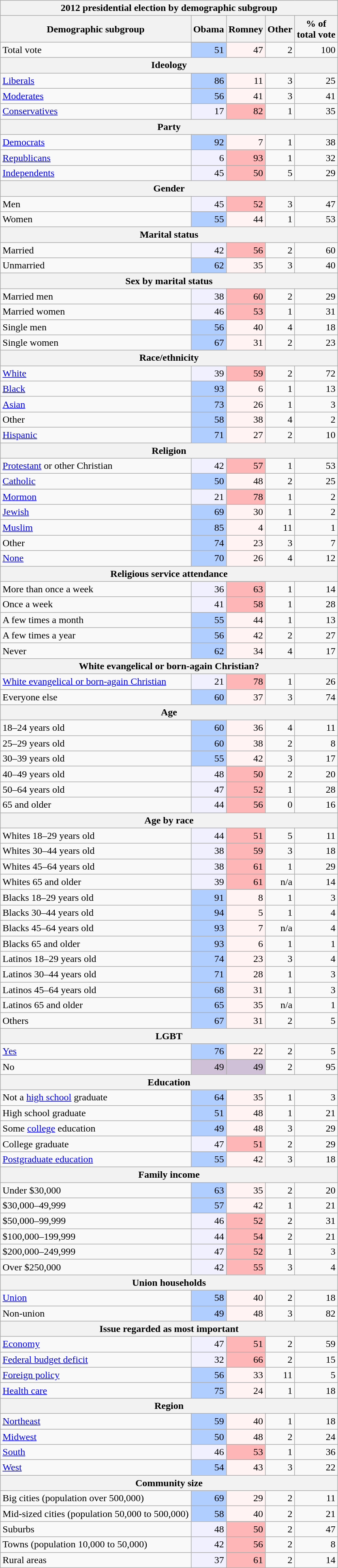<table class=wikitable>
<tr>
<th colspan="8">2012 presidential election by demographic subgroup</th>
</tr>
<tr>
<th>Demographic subgroup</th>
<th>Obama</th>
<th>Romney</th>
<th>Other</th>
<th>% of<br>total vote</th>
</tr>
<tr>
<td>Total vote</td>
<td style="text-align:right; background:#b0ceff;">51</td>
<td style="text-align:right; background:#fff3f3;">47</td>
<td style="text-align:right;">2</td>
<td style="text-align:right;">100</td>
</tr>
<tr>
<th colspan=5>Ideology</th>
</tr>
<tr>
<td><a href='#'>Liberals</a></td>
<td style="text-align:right; background:#b0ceff;">86</td>
<td style="text-align:right; background:#fff3f3;">11</td>
<td style="text-align:right;">3</td>
<td style="text-align:right;">25</td>
</tr>
<tr>
<td><a href='#'>Moderates</a></td>
<td style="text-align:right; background:#b0ceff;">56</td>
<td style="text-align:right; background:#fff3f3;">41</td>
<td style="text-align:right;">3</td>
<td style="text-align:right;">41</td>
</tr>
<tr>
<td><a href='#'>Conservatives</a></td>
<td style="text-align:right; background:#f0f0ff;">17</td>
<td style="text-align:right; background:#ffb6b6;">82</td>
<td style="text-align:right;">1</td>
<td style="text-align:right;">35</td>
</tr>
<tr>
<th colspan=5>Party</th>
</tr>
<tr>
<td><a href='#'>Democrats</a></td>
<td style="text-align:right; background:#b0ceff;">92</td>
<td style="text-align:right; background:#fff3f3;">7</td>
<td style="text-align:right;">1</td>
<td style="text-align:right;">38</td>
</tr>
<tr>
<td><a href='#'>Republicans</a></td>
<td style="text-align:right; background:#f0f0ff;">6</td>
<td style="text-align:right; background:#ffb6b6;">93</td>
<td style="text-align:right;">1</td>
<td style="text-align:right;">32</td>
</tr>
<tr>
<td><a href='#'>Independents</a></td>
<td style="text-align:right; background:#f0f0ff;">45</td>
<td style="text-align:right; background:#ffb6b6;">50</td>
<td style="text-align:right;">5</td>
<td style="text-align:right;">29</td>
</tr>
<tr>
<th colspan=5>Gender</th>
</tr>
<tr>
<td>Men</td>
<td style="text-align:right; background:#f0f0ff;">45</td>
<td style="text-align:right; background:#ffb6b6;">52</td>
<td style="text-align:right;">3</td>
<td style="text-align:right;">47</td>
</tr>
<tr>
<td>Women</td>
<td style="text-align:right; background:#b0ceff;">55</td>
<td style="text-align:right; background:#fff3f3;">44</td>
<td style="text-align:right;">1</td>
<td style="text-align:right;">53</td>
</tr>
<tr>
<th colspan=5>Marital status</th>
</tr>
<tr>
<td>Married</td>
<td style="text-align:right; background:#f0f0ff;">42</td>
<td style="text-align:right; background:#ffb6b6;">56</td>
<td style="text-align:right;">2</td>
<td style="text-align:right;">60</td>
</tr>
<tr>
<td>Unmarried</td>
<td style="text-align:right; background:#b0ceff;">62</td>
<td style="text-align:right; background:#fff3f3;">35</td>
<td style="text-align:right;">3</td>
<td style="text-align:right;">40</td>
</tr>
<tr>
<th colspan=5>Sex by marital status</th>
</tr>
<tr>
<td>Married men</td>
<td style="text-align:right; background:#f0f0ff;">38</td>
<td style="text-align:right; background:#ffb6b6;">60</td>
<td style="text-align:right;">2</td>
<td style="text-align:right;">29</td>
</tr>
<tr>
<td>Married women</td>
<td style="text-align:right; background:#f0f0ff;">46</td>
<td style="text-align:right; background:#ffb6b6;">53</td>
<td style="text-align:right;">1</td>
<td style="text-align:right;">31</td>
</tr>
<tr>
<td>Single men</td>
<td style="text-align:right; background:#b0ceff;">56</td>
<td style="text-align:right; background:#fff3f3;">40</td>
<td style="text-align:right;">4</td>
<td style="text-align:right;">18</td>
</tr>
<tr>
<td>Single women</td>
<td style="text-align:right; background:#b0ceff;">67</td>
<td style="text-align:right; background:#fff3f3;">31</td>
<td style="text-align:right;">2</td>
<td style="text-align:right;">23</td>
</tr>
<tr>
<th colspan=5>Race/ethnicity</th>
</tr>
<tr>
<td><a href='#'>White</a></td>
<td style="text-align:right; background:#f0f0ff;">39</td>
<td style="text-align:right; background:#ffb6b6;">59</td>
<td style="text-align:right;">2</td>
<td style="text-align:right;">72</td>
</tr>
<tr>
<td><a href='#'>Black</a></td>
<td style="text-align:right; background:#b0ceff;">93</td>
<td style="text-align:right; background:#fff3f3;">6</td>
<td style="text-align:right;">1</td>
<td style="text-align:right;">13</td>
</tr>
<tr>
<td><a href='#'>Asian</a></td>
<td style="text-align:right; background:#b0ceff;">73</td>
<td style="text-align:right; background:#fff3f3;">26</td>
<td style="text-align:right;">1</td>
<td style="text-align:right;">3</td>
</tr>
<tr>
<td>Other</td>
<td style="text-align:right; background:#b0ceff;">58</td>
<td style="text-align:right; background:#fff3f3;">38</td>
<td style="text-align:right;">4</td>
<td style="text-align:right;">2</td>
</tr>
<tr>
<td><a href='#'>Hispanic</a></td>
<td style="text-align:right; background:#b0ceff;">71</td>
<td style="text-align:right; background:#fff3f3;">27</td>
<td style="text-align:right;">2</td>
<td style="text-align:right;">10</td>
</tr>
<tr>
<th colspan=5>Religion</th>
</tr>
<tr>
<td><a href='#'>Protestant</a> or other Christian</td>
<td style="text-align:right; background:#f0f0ff;">42</td>
<td style="text-align:right; background:#ffb6b6;">57</td>
<td style="text-align:right;">1</td>
<td style="text-align:right;">53</td>
</tr>
<tr>
<td><a href='#'>Catholic</a></td>
<td style="text-align:right; background:#b0ceff;">50</td>
<td style="text-align:right; background:#fff3f3;">48</td>
<td style="text-align:right;">2</td>
<td style="text-align:right;">25</td>
</tr>
<tr>
<td><a href='#'>Mormon</a></td>
<td style="text-align:right; background:#f0f0ff;">21</td>
<td style="text-align:right; background:#ffb6b6;">78</td>
<td style="text-align:right;">1</td>
<td style="text-align:right;">2</td>
</tr>
<tr>
<td><a href='#'>Jewish</a></td>
<td style="text-align:right; background:#b0ceff;">69</td>
<td style="text-align:right; background:#fff3f3;">30</td>
<td style="text-align:right;">1</td>
<td style="text-align:right;">2</td>
</tr>
<tr>
<td><a href='#'>Muslim</a></td>
<td style="text-align:right; background:#b0ceff;">85</td>
<td style="text-align:right; background:#fff3f3;">4</td>
<td style="text-align:right;">11</td>
<td style="text-align:right;">1</td>
</tr>
<tr>
<td>Other</td>
<td style="text-align:right; background:#b0ceff;">74</td>
<td style="text-align:right; background:#fff3f3;">23</td>
<td style="text-align:right;">3</td>
<td style="text-align:right;">7</td>
</tr>
<tr>
<td><a href='#'>None</a></td>
<td style="text-align:right; background:#b0ceff;">70</td>
<td style="text-align:right; background:#fff3f3;">26</td>
<td style="text-align:right;">4</td>
<td style="text-align:right;">12</td>
</tr>
<tr>
<th colspan=5>Religious service attendance</th>
</tr>
<tr>
<td>More than once a week</td>
<td style="text-align:right; background:#f0f0ff;">36</td>
<td style="text-align:right; background:#ffb6b6;">63</td>
<td style="text-align:right;">1</td>
<td style="text-align:right;">14</td>
</tr>
<tr>
<td>Once a week</td>
<td style="text-align:right; background:#f0f0ff;">41</td>
<td style="text-align:right; background:#ffb6b6;">58</td>
<td style="text-align:right;">1</td>
<td style="text-align:right;">28</td>
</tr>
<tr>
<td>A few times a month</td>
<td style="text-align:right; background:#b0ceff;">55</td>
<td style="text-align:right; background:#fff3f3;">44</td>
<td style="text-align:right;">1</td>
<td style="text-align:right;">13</td>
</tr>
<tr>
<td>A few times a year</td>
<td style="text-align:right; background:#b0ceff;">56</td>
<td style="text-align:right; background:#fff3f3;">42</td>
<td style="text-align:right;">2</td>
<td style="text-align:right;">27</td>
</tr>
<tr>
<td>Never</td>
<td style="text-align:right; background:#b0ceff;">62</td>
<td style="text-align:right; background:#fff3f3;">34</td>
<td style="text-align:right;">4</td>
<td style="text-align:right;">17</td>
</tr>
<tr>
<th colspan=5>White evangelical or born-again Christian?</th>
</tr>
<tr>
<td><a href='#'>White evangelical or born-again Christian</a></td>
<td style="text-align:right; background:#f0f0ff;">21</td>
<td style="text-align:right; background:#ffb6b6;">78</td>
<td style="text-align:right;">1</td>
<td style="text-align:right;">26</td>
</tr>
<tr>
<td>Everyone else</td>
<td style="text-align:right; background:#b0ceff;">60</td>
<td style="text-align:right; background:#fff3f3;">37</td>
<td style="text-align:right;">3</td>
<td style="text-align:right;">74</td>
</tr>
<tr>
<th colspan=5>Age</th>
</tr>
<tr>
<td>18–24 years old</td>
<td style="text-align:right; background:#b0ceff;">60</td>
<td style="text-align:right; background:#fff3f3;">36</td>
<td style="text-align:right;">4</td>
<td style="text-align:right;">11</td>
</tr>
<tr>
<td>25–29 years old</td>
<td style="text-align:right; background:#b0ceff;">60</td>
<td style="text-align:right; background:#fff3f3;">38</td>
<td style="text-align:right;">2</td>
<td style="text-align:right;">8</td>
</tr>
<tr>
<td>30–39 years old</td>
<td style="text-align:right; background:#b0ceff;">55</td>
<td style="text-align:right; background:#fff3f3;">42</td>
<td style="text-align:right;">3</td>
<td style="text-align:right;">17</td>
</tr>
<tr>
<td>40–49 years old</td>
<td style="text-align:right; background:#f0f0ff;">48</td>
<td style="text-align:right; background:#ffb6b6;">50</td>
<td style="text-align:right;">2</td>
<td style="text-align:right;">20</td>
</tr>
<tr>
<td>50–64 years old</td>
<td style="text-align:right; background:#f0f0ff;">47</td>
<td style="text-align:right; background:#ffb6b6;">52</td>
<td style="text-align:right;">1</td>
<td style="text-align:right;">28</td>
</tr>
<tr>
<td>65 and older</td>
<td style="text-align:right; background:#f0f0ff;">44</td>
<td style="text-align:right; background:#ffb6b6;">56</td>
<td style="text-align:right;">0</td>
<td style="text-align:right;">16</td>
</tr>
<tr>
<th colspan=5>Age by race</th>
</tr>
<tr>
<td>Whites 18–29 years old</td>
<td style="text-align:right; background:#f0f0ff;">44</td>
<td style="text-align:right; background:#ffb6b6;">51</td>
<td style="text-align:right;">5</td>
<td style="text-align:right;">11</td>
</tr>
<tr>
<td>Whites 30–44 years old</td>
<td style="text-align:right; background:#f0f0ff;">38</td>
<td style="text-align:right; background:#ffb6b6;">59</td>
<td style="text-align:right;">3</td>
<td style="text-align:right;">18</td>
</tr>
<tr>
<td>Whites 45–64 years old</td>
<td style="text-align:right; background:#f0f0ff;">38</td>
<td style="text-align:right; background:#ffb6b6;">61</td>
<td style="text-align:right;">1</td>
<td style="text-align:right;">29</td>
</tr>
<tr>
<td>Whites 65 and older</td>
<td style="text-align:right; background:#f0f0ff;">39</td>
<td style="text-align:right; background:#ffb6b6;">61</td>
<td style="text-align:right;">n/a</td>
<td style="text-align:right;">14</td>
</tr>
<tr>
<td>Blacks 18–29 years old</td>
<td style="text-align:right; background:#b0ceff;">91</td>
<td style="text-align:right; background:#fff3f3;">8</td>
<td style="text-align:right;">1</td>
<td style="text-align:right;">3</td>
</tr>
<tr>
<td>Blacks 30–44 years old</td>
<td style="text-align:right; background:#b0ceff;">94</td>
<td style="text-align:right; background:#fff3f3;">5</td>
<td style="text-align:right;">1</td>
<td style="text-align:right;">4</td>
</tr>
<tr>
<td>Blacks 45–64 years old</td>
<td style="text-align:right; background:#b0ceff;">93</td>
<td style="text-align:right; background:#fff3f3;">7</td>
<td style="text-align:right;">n/a</td>
<td style="text-align:right;">4</td>
</tr>
<tr>
<td>Blacks 65 and older</td>
<td style="text-align:right; background:#b0ceff;">93</td>
<td style="text-align:right; background:#fff3f3;">6</td>
<td style="text-align:right;">1</td>
<td style="text-align:right;">1</td>
</tr>
<tr>
<td>Latinos 18–29 years old</td>
<td style="text-align:right; background:#b0ceff;">74</td>
<td style="text-align:right; background:#fff3f3;">23</td>
<td style="text-align:right;">3</td>
<td style="text-align:right;">4</td>
</tr>
<tr>
<td>Latinos 30–44 years old</td>
<td style="text-align:right; background:#b0ceff;">71</td>
<td style="text-align:right; background:#fff3f3;">28</td>
<td style="text-align:right;">1</td>
<td style="text-align:right;">3</td>
</tr>
<tr>
<td>Latinos 45–64 years old</td>
<td style="text-align:right; background:#b0ceff;">68</td>
<td style="text-align:right; background:#fff3f3;">31</td>
<td style="text-align:right;">1</td>
<td style="text-align:right;">3</td>
</tr>
<tr>
<td>Latinos 65 and older</td>
<td style="text-align:right; background:#b0ceff;">65</td>
<td style="text-align:right; background:#fff3f3;">35</td>
<td style="text-align:right;">n/a</td>
<td style="text-align:right;">1</td>
</tr>
<tr>
<td>Others</td>
<td style="text-align:right; background:#b0ceff;">67</td>
<td style="text-align:right; background:#fff3f3;">31</td>
<td style="text-align:right;">2</td>
<td style="text-align:right;">5</td>
</tr>
<tr>
<th colspan=5>LGBT</th>
</tr>
<tr>
<td><a href='#'>Yes</a></td>
<td style="text-align:right; background:#b0ceff;">76</td>
<td style="text-align:right; background:#fff3f3;">22</td>
<td style="text-align:right;">2</td>
<td style="text-align:right;">5</td>
</tr>
<tr>
<td>No</td>
<td style="text-align:right; background:#d0c0d7;">49</td>
<td style="text-align:right; background:#d0c0d7;">49</td>
<td style="text-align:right;">2</td>
<td style="text-align:right;">95</td>
</tr>
<tr>
<th colspan=5>Education</th>
</tr>
<tr>
<td>Not a <a href='#'>high school</a> graduate</td>
<td style="text-align:right; background:#b0ceff;">64</td>
<td style="text-align:right; background:#fff3f3;">35</td>
<td style="text-align:right;">1</td>
<td style="text-align:right;">3</td>
</tr>
<tr>
<td>High school graduate</td>
<td style="text-align:right; background:#b0ceff;">51</td>
<td style="text-align:right; background:#fff3f3;">48</td>
<td style="text-align:right;">1</td>
<td style="text-align:right;">21</td>
</tr>
<tr>
<td>Some <a href='#'>college</a> education</td>
<td style="text-align:right; background:#b0ceff;">49</td>
<td style="text-align:right; background:#fff3f3;">48</td>
<td style="text-align:right;">3</td>
<td style="text-align:right;">29</td>
</tr>
<tr>
<td>College graduate</td>
<td style="text-align:right; background:#f0f0ff;">47</td>
<td style="text-align:right; background:#ffb6b6;">51</td>
<td style="text-align:right;">2</td>
<td style="text-align:right;">29</td>
</tr>
<tr>
<td><a href='#'>Postgraduate education</a></td>
<td style="text-align:right; background:#b0ceff;">55</td>
<td style="text-align:right; background:#fff3f3;">42</td>
<td style="text-align:right;">3</td>
<td style="text-align:right;">18</td>
</tr>
<tr>
<th colspan=5>Family income</th>
</tr>
<tr>
<td>Under $30,000</td>
<td style="text-align:right; background:#b0ceff;">63</td>
<td style="text-align:right; background:#fff3f3;">35</td>
<td style="text-align:right;">2</td>
<td style="text-align:right;">20</td>
</tr>
<tr>
<td>$30,000–49,999</td>
<td style="text-align:right; background:#b0ceff;">57</td>
<td style="text-align:right; background:#fff3f3;">42</td>
<td style="text-align:right;">1</td>
<td style="text-align:right;">21</td>
</tr>
<tr>
<td>$50,000–99,999</td>
<td style="text-align:right; background:#f0f0ff;">46</td>
<td style="text-align:right; background:#ffb6b6;">52</td>
<td style="text-align:right;">2</td>
<td style="text-align:right;">31</td>
</tr>
<tr>
<td>$100,000–199,999</td>
<td style="text-align:right; background:#f0f0ff;">44</td>
<td style="text-align:right; background:#ffb6b6;">54</td>
<td style="text-align:right;">2</td>
<td style="text-align:right;">21</td>
</tr>
<tr>
<td>$200,000–249,999</td>
<td style="text-align:right; background:#f0f0ff;">47</td>
<td style="text-align:right; background:#ffb6b6;">52</td>
<td style="text-align:right;">1</td>
<td style="text-align:right;">3</td>
</tr>
<tr>
<td>Over $250,000</td>
<td style="text-align:right; background:#f0f0ff;">42</td>
<td style="text-align:right; background:#ffb6b6;">55</td>
<td style="text-align:right;">3</td>
<td style="text-align:right;">4</td>
</tr>
<tr>
<th colspan=5>Union households</th>
</tr>
<tr>
<td><a href='#'>Union</a></td>
<td style="text-align:right; background:#b0ceff;">58</td>
<td style="text-align:right; background:#fff3f3;">40</td>
<td style="text-align:right;">2</td>
<td style="text-align:right;">18</td>
</tr>
<tr>
<td>Non-union</td>
<td style="text-align:right; background:#b0ceff;">49</td>
<td style="text-align:right; background:#fff3f3;">48</td>
<td style="text-align:right;">3</td>
<td style="text-align:right;">82</td>
</tr>
<tr>
<th colspan=5>Issue regarded as most important</th>
</tr>
<tr>
<td><a href='#'>Economy</a></td>
<td style="text-align:right; background:#f0f0ff;">47</td>
<td style="text-align:right; background:#ffb6b6;">51</td>
<td style="text-align:right;">2</td>
<td style="text-align:right;">59</td>
</tr>
<tr>
<td><a href='#'>Federal budget deficit</a></td>
<td style="text-align:right; background:#f0f0ff;">32</td>
<td style="text-align:right; background:#ffb6b6;">66</td>
<td style="text-align:right;">2</td>
<td style="text-align:right;">15</td>
</tr>
<tr>
<td><a href='#'>Foreign policy</a></td>
<td style="text-align:right; background:#b0ceff;">56</td>
<td style="text-align:right; background:#fff3f3;">33</td>
<td style="text-align:right;">11</td>
<td style="text-align:right;">5</td>
</tr>
<tr>
<td><a href='#'>Health care</a></td>
<td style="text-align:right; background:#b0ceff;">75</td>
<td style="text-align:right; background:#fff3f3;">24</td>
<td style="text-align:right;">1</td>
<td style="text-align:right;">18</td>
</tr>
<tr>
<th colspan=5>Region</th>
</tr>
<tr>
<td><a href='#'>Northeast</a></td>
<td style="text-align:right; background:#b0ceff;">59</td>
<td style="text-align:right; background:#fff3f3;">40</td>
<td style="text-align:right;">1</td>
<td style="text-align:right;">18</td>
</tr>
<tr>
<td><a href='#'>Midwest</a></td>
<td style="text-align:right; background:#b0ceff;">50</td>
<td style="text-align:right; background:#fff3f3;">48</td>
<td style="text-align:right;">2</td>
<td style="text-align:right;">24</td>
</tr>
<tr>
<td><a href='#'>South</a></td>
<td style="text-align:right; background:#f0f0ff;">46</td>
<td style="text-align:right; background:#ffb6b6;">53</td>
<td style="text-align:right;">1</td>
<td style="text-align:right;">36</td>
</tr>
<tr>
<td><a href='#'>West</a></td>
<td style="text-align:right; background:#b0ceff;">54</td>
<td style="text-align:right; background:#fff3f3;">43</td>
<td style="text-align:right;">3</td>
<td style="text-align:right;">22</td>
</tr>
<tr>
<th colspan=5>Community size</th>
</tr>
<tr>
<td>Big cities (population over 500,000)</td>
<td style="text-align:right; background:#b0ceff;">69</td>
<td style="text-align:right; background:#fff3f3;">29</td>
<td style="text-align:right;">2</td>
<td style="text-align:right;">11</td>
</tr>
<tr>
<td>Mid-sized cities (population 50,000 to 500,000)</td>
<td style="text-align:right; background:#b0ceff;">58</td>
<td style="text-align:right; background:#fff3f3;">40</td>
<td style="text-align:right;">2</td>
<td style="text-align:right;">21</td>
</tr>
<tr>
<td>Suburbs</td>
<td style="text-align:right; background:#f0f0ff;">48</td>
<td style="text-align:right; background:#ffb6b6;">50</td>
<td style="text-align:right;">2</td>
<td style="text-align:right;">47</td>
</tr>
<tr>
<td>Towns (population 10,000 to 50,000)</td>
<td style="text-align:right; background:#f0f0ff;">42</td>
<td style="text-align:right; background:#ffb6b6;">56</td>
<td style="text-align:right;">2</td>
<td style="text-align:right;">8</td>
</tr>
<tr>
<td>Rural areas</td>
<td style="text-align:right; background:#f0f0ff;">37</td>
<td style="text-align:right; background:#ffb6b6;">61</td>
<td style="text-align:right;">2</td>
<td style="text-align:right;">14</td>
</tr>
</table>
